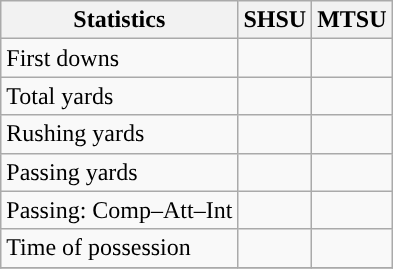<table class="wikitable" style="float: left;">
<tr>
<th>Statistics</th>
<th>SHSU</th>
<th>MTSU</th>
</tr>
<tr>
<td>First downs</td>
<td></td>
<td></td>
</tr>
<tr>
<td>Total yards</td>
<td></td>
<td></td>
</tr>
<tr>
<td>Rushing yards</td>
<td></td>
<td></td>
</tr>
<tr>
<td>Passing yards</td>
<td></td>
<td></td>
</tr>
<tr>
<td>Passing: Comp–Att–Int</td>
<td></td>
<td></td>
</tr>
<tr>
<td>Time of possession</td>
<td></td>
<td></td>
</tr>
<tr>
</tr>
</table>
